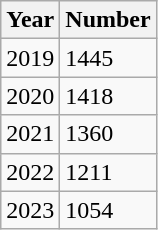<table class="wikitable">
<tr>
<th>Year</th>
<th>Number</th>
</tr>
<tr>
<td>2019</td>
<td>1445</td>
</tr>
<tr>
<td>2020</td>
<td>1418</td>
</tr>
<tr>
<td>2021</td>
<td>1360</td>
</tr>
<tr>
<td>2022</td>
<td>1211</td>
</tr>
<tr>
<td>2023</td>
<td>1054</td>
</tr>
</table>
